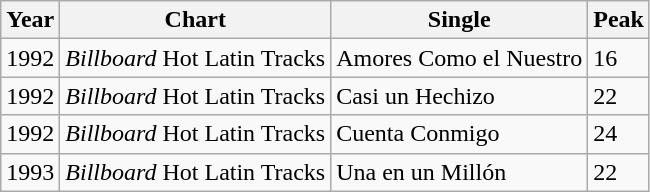<table class="wikitable">
<tr>
<th>Year</th>
<th>Chart</th>
<th>Single</th>
<th>Peak</th>
</tr>
<tr>
<td>1992</td>
<td><em>Billboard</em> Hot Latin Tracks</td>
<td>Amores Como el Nuestro</td>
<td>16</td>
</tr>
<tr>
<td>1992</td>
<td><em>Billboard</em> Hot Latin Tracks</td>
<td>Casi un Hechizo</td>
<td>22</td>
</tr>
<tr>
<td>1992</td>
<td><em>Billboard</em> Hot Latin Tracks</td>
<td>Cuenta Conmigo</td>
<td>24</td>
</tr>
<tr>
<td>1993</td>
<td><em>Billboard</em> Hot Latin Tracks</td>
<td>Una en un Millón</td>
<td>22</td>
</tr>
</table>
